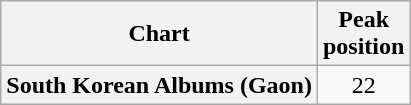<table class="wikitable plainrowheaders" style="text-align:center">
<tr>
<th>Chart</th>
<th>Peak <br>position</th>
</tr>
<tr>
<th scope=row>South Korean Albums (Gaon)</th>
<td>22</td>
</tr>
</table>
